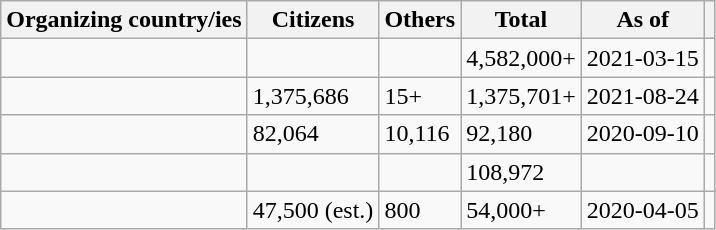<table class="wikitable sortable plainrowheaders">
<tr>
<th>Organizing country/ies</th>
<th>Citizens </th>
<th>Others </th>
<th>Total </th>
<th>As of</th>
<th></th>
</tr>
<tr>
<td></td>
<td></td>
<td></td>
<td>4,582,000+</td>
<td>2021-03-15</td>
<td></td>
</tr>
<tr>
<td></td>
<td>1,375,686</td>
<td>15+</td>
<td>1,375,701+</td>
<td>2021-08-24</td>
<td></td>
</tr>
<tr>
<td></td>
<td>82,064</td>
<td>10,116</td>
<td>92,180</td>
<td>2020-09-10</td>
<td></td>
</tr>
<tr>
<td></td>
<td></td>
<td></td>
<td>108,972</td>
<td></td>
<td></td>
</tr>
<tr>
<td></td>
<td>47,500 (est.)</td>
<td>800</td>
<td>54,000+</td>
<td>2020-04-05</td>
<td></td>
</tr>
</table>
